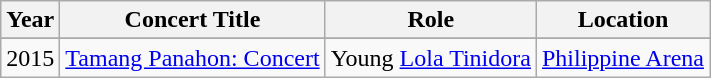<table class="wikitable sortable">
<tr>
<th>Year</th>
<th>Concert Title</th>
<th>Role</th>
<th class="unsortable">Location</th>
</tr>
<tr>
</tr>
<tr>
<td>2015</td>
<td><a href='#'>Tamang Panahon: Concert</a></td>
<td>Young <a href='#'>Lola Tinidora</a></td>
<td><a href='#'>Philippine Arena</a></td>
</tr>
</table>
